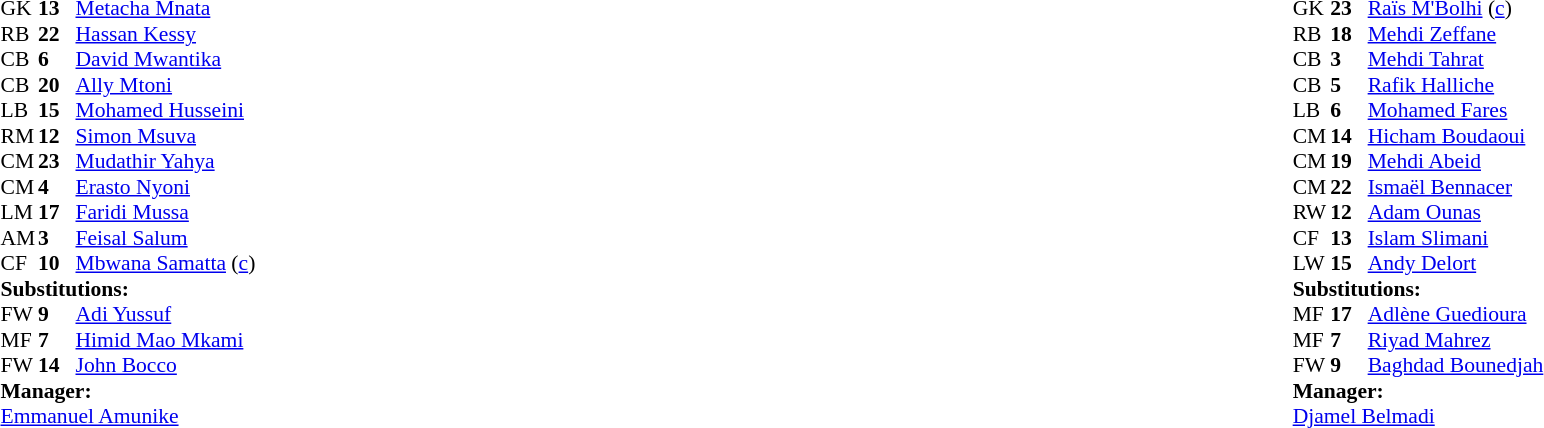<table width="100%">
<tr>
<td valign="top" width="40%"><br><table style="font-size:90%" cellspacing="0" cellpadding="0">
<tr>
<th width=25></th>
<th width=25></th>
</tr>
<tr>
<td>GK</td>
<td><strong>13</strong></td>
<td><a href='#'>Metacha Mnata</a></td>
</tr>
<tr>
<td>RB</td>
<td><strong>22</strong></td>
<td><a href='#'>Hassan Kessy</a></td>
</tr>
<tr>
<td>CB</td>
<td><strong>6</strong></td>
<td><a href='#'>David Mwantika</a></td>
<td></td>
<td></td>
</tr>
<tr>
<td>CB</td>
<td><strong>20</strong></td>
<td><a href='#'>Ally Mtoni</a></td>
</tr>
<tr>
<td>LB</td>
<td><strong>15</strong></td>
<td><a href='#'>Mohamed Husseini</a></td>
</tr>
<tr>
<td>RM</td>
<td><strong>12</strong></td>
<td><a href='#'>Simon Msuva</a></td>
</tr>
<tr>
<td>CM</td>
<td><strong>23</strong></td>
<td><a href='#'>Mudathir Yahya</a></td>
</tr>
<tr>
<td>CM</td>
<td><strong>4</strong></td>
<td><a href='#'>Erasto Nyoni</a></td>
</tr>
<tr>
<td>LM</td>
<td><strong>17</strong></td>
<td><a href='#'>Faridi Mussa</a></td>
<td></td>
<td></td>
</tr>
<tr>
<td>AM</td>
<td><strong>3</strong></td>
<td><a href='#'>Feisal Salum</a></td>
<td></td>
<td></td>
</tr>
<tr>
<td>CF</td>
<td><strong>10</strong></td>
<td><a href='#'>Mbwana Samatta</a> (<a href='#'>c</a>)</td>
</tr>
<tr>
<td colspan=3><strong>Substitutions:</strong></td>
</tr>
<tr>
<td>FW</td>
<td><strong>9</strong></td>
<td><a href='#'>Adi Yussuf</a></td>
<td></td>
<td></td>
</tr>
<tr>
<td>MF</td>
<td><strong>7</strong></td>
<td><a href='#'>Himid Mao Mkami</a></td>
<td></td>
<td></td>
</tr>
<tr>
<td>FW</td>
<td><strong>14</strong></td>
<td><a href='#'>John Bocco</a></td>
<td></td>
<td></td>
</tr>
<tr>
<td colspan=3><strong>Manager:</strong></td>
</tr>
<tr>
<td colspan=3><a href='#'>Emmanuel Amunike</a></td>
</tr>
</table>
</td>
<td valign="top"></td>
<td valign="top" width="50%"><br><table style="font-size:90%; margin:auto" cellspacing="0" cellpadding="0">
<tr>
<th width=25></th>
<th width=25></th>
</tr>
<tr>
<td>GK</td>
<td><strong>23</strong></td>
<td><a href='#'>Raïs M'Bolhi</a> (<a href='#'>c</a>)</td>
</tr>
<tr>
<td>RB</td>
<td><strong>18</strong></td>
<td><a href='#'>Mehdi Zeffane</a></td>
</tr>
<tr>
<td>CB</td>
<td><strong>3</strong></td>
<td><a href='#'>Mehdi Tahrat</a></td>
</tr>
<tr>
<td>CB</td>
<td><strong>5</strong></td>
<td><a href='#'>Rafik Halliche</a></td>
<td></td>
</tr>
<tr>
<td>LB</td>
<td><strong>6</strong></td>
<td><a href='#'>Mohamed Fares</a></td>
</tr>
<tr>
<td>CM</td>
<td><strong>14</strong></td>
<td><a href='#'>Hicham Boudaoui</a></td>
<td></td>
</tr>
<tr>
<td>CM</td>
<td><strong>19</strong></td>
<td><a href='#'>Mehdi Abeid</a></td>
<td></td>
<td></td>
</tr>
<tr>
<td>CM</td>
<td><strong>22</strong></td>
<td><a href='#'>Ismaël Bennacer</a></td>
<td></td>
<td></td>
</tr>
<tr>
<td>RW</td>
<td><strong>12</strong></td>
<td><a href='#'>Adam Ounas</a></td>
<td></td>
<td></td>
</tr>
<tr>
<td>CF</td>
<td><strong>13</strong></td>
<td><a href='#'>Islam Slimani</a></td>
</tr>
<tr>
<td>LW</td>
<td><strong>15</strong></td>
<td><a href='#'>Andy Delort</a></td>
</tr>
<tr>
<td colspan=3><strong>Substitutions:</strong></td>
</tr>
<tr>
<td>MF</td>
<td><strong>17</strong></td>
<td><a href='#'>Adlène Guedioura</a></td>
<td></td>
<td></td>
</tr>
<tr>
<td>MF</td>
<td><strong>7</strong></td>
<td><a href='#'>Riyad Mahrez</a></td>
<td></td>
<td></td>
</tr>
<tr>
<td>FW</td>
<td><strong>9</strong></td>
<td><a href='#'>Baghdad Bounedjah</a></td>
<td></td>
<td></td>
</tr>
<tr>
<td colspan=3><strong>Manager:</strong></td>
</tr>
<tr>
<td colspan=3><a href='#'>Djamel Belmadi</a></td>
</tr>
</table>
</td>
</tr>
</table>
